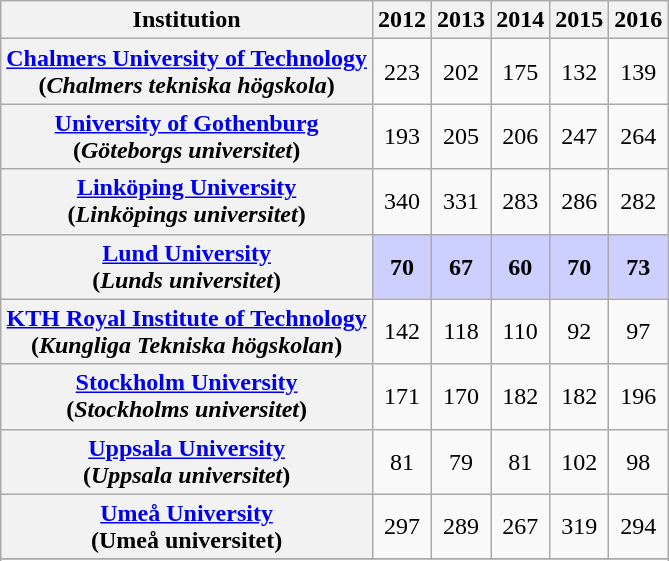<table class="wikitable sortable plainrowheaders" style="text-align:center;">
<tr>
<th scope="col">Institution</th>
<th data-sort-type="number" scope="col">2012</th>
<th data-sort-type="number" scope="col">2013</th>
<th data-sort-type="number" scope="col">2014</th>
<th data-sort-type="number" scope="col">2015</th>
<th data-sort-type="number" scope="col">2016</th>
</tr>
<tr>
<th scope="row"><a href='#'>Chalmers University of Technology</a><br>(<em>Chalmers tekniska högskola</em>)</th>
<td>223</td>
<td>202</td>
<td>175</td>
<td>132</td>
<td>139</td>
</tr>
<tr>
<th scope="row"><a href='#'>University of Gothenburg</a><br>(<em>Göteborgs universitet</em>)</th>
<td>193</td>
<td>205</td>
<td>206</td>
<td>247</td>
<td>264</td>
</tr>
<tr>
<th scope="row"><a href='#'>Linköping University</a><br>(<em>Linköpings universitet</em>)</th>
<td>340</td>
<td>331</td>
<td>283</td>
<td>286</td>
<td>282</td>
</tr>
<tr>
<th scope="row"><a href='#'>Lund University</a> <br>(<em>Lunds universitet</em>)</th>
<td bgcolor=cccfff><strong>70</strong></td>
<td bgcolor=cccfff><strong>67</strong></td>
<td bgcolor=cccfff><strong>60</strong></td>
<td bgcolor=cccfff><strong>70</strong></td>
<td bgcolor=cccfff><strong>73</strong></td>
</tr>
<tr>
<th scope="row"><a href='#'>KTH Royal Institute of Technology</a> <br>(<em>Kungliga Tekniska högskolan</em>)</th>
<td>142</td>
<td>118</td>
<td>110</td>
<td>92</td>
<td>97</td>
</tr>
<tr>
<th scope="row"><a href='#'>Stockholm University</a> <br>(<em>Stockholms universitet</em>)</th>
<td>171</td>
<td>170</td>
<td>182</td>
<td>182</td>
<td>196</td>
</tr>
<tr>
<th scope="row"><a href='#'>Uppsala University</a> <br>(<em>Uppsala universitet</em>)</th>
<td>81</td>
<td>79</td>
<td>81</td>
<td>102</td>
<td>98</td>
</tr>
<tr>
<th scope="row"><a href='#'>Umeå University</a><br>(Umeå universitet)</th>
<td>297</td>
<td>289</td>
<td>267</td>
<td>319</td>
<td>294</td>
</tr>
<tr>
</tr>
<tr>
</tr>
</table>
